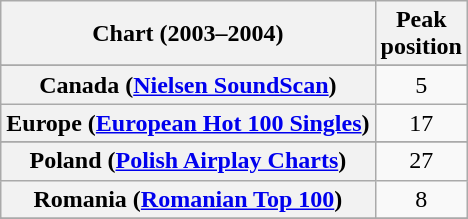<table class="wikitable sortable plainrowheaders" style="text-align:center">
<tr>
<th scope="col">Chart (2003–2004)</th>
<th scope="col">Peak<br> position</th>
</tr>
<tr>
</tr>
<tr>
</tr>
<tr>
</tr>
<tr>
<th scope="row">Canada (<a href='#'>Nielsen SoundScan</a>)</th>
<td>5</td>
</tr>
<tr>
<th scope="row">Europe (<a href='#'>European Hot 100 Singles</a>)</th>
<td>17</td>
</tr>
<tr>
</tr>
<tr>
</tr>
<tr>
</tr>
<tr>
</tr>
<tr>
</tr>
<tr>
<th scope="row">Poland (<a href='#'>Polish Airplay Charts</a>)</th>
<td>27</td>
</tr>
<tr>
<th scope="row">Romania (<a href='#'>Romanian Top 100</a>)</th>
<td>8</td>
</tr>
<tr>
</tr>
<tr>
</tr>
<tr>
</tr>
<tr>
</tr>
<tr>
</tr>
<tr>
</tr>
<tr>
</tr>
</table>
